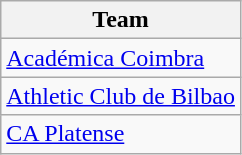<table class= "wikitable">
<tr>
<th>Team</th>
</tr>
<tr>
<td> <a href='#'>Académica Coimbra</a></td>
</tr>
<tr>
<td> <a href='#'>Athletic Club de Bilbao</a></td>
</tr>
<tr>
<td> <a href='#'>CA Platense</a></td>
</tr>
</table>
